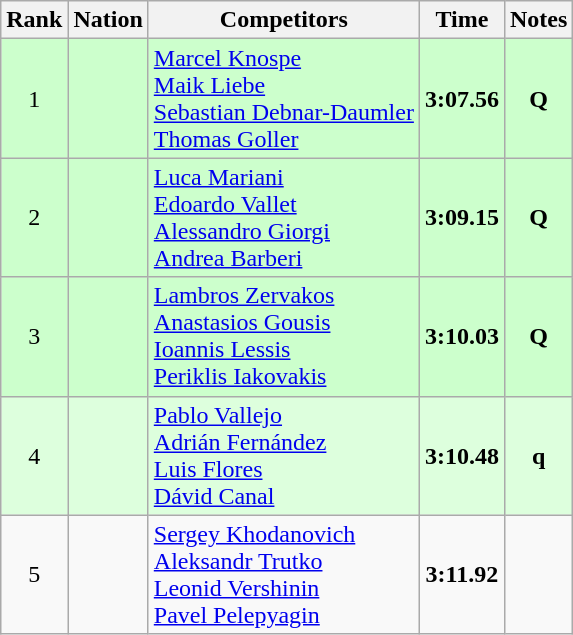<table class="wikitable sortable" style="text-align:center">
<tr>
<th>Rank</th>
<th>Nation</th>
<th>Competitors</th>
<th>Time</th>
<th>Notes</th>
</tr>
<tr bgcolor=ccffcc>
<td>1</td>
<td align=left></td>
<td align=left><a href='#'>Marcel Knospe</a><br><a href='#'>Maik Liebe</a><br><a href='#'>Sebastian Debnar-Daumler</a><br><a href='#'>Thomas Goller</a></td>
<td><strong>3:07.56</strong></td>
<td><strong>Q</strong></td>
</tr>
<tr bgcolor=ccffcc>
<td>2</td>
<td align=left></td>
<td align=left><a href='#'>Luca Mariani</a><br><a href='#'>Edoardo Vallet</a><br><a href='#'>Alessandro Giorgi</a><br><a href='#'>Andrea Barberi</a></td>
<td><strong>3:09.15</strong></td>
<td><strong>Q</strong></td>
</tr>
<tr bgcolor=ccffcc>
<td>3</td>
<td align=left></td>
<td align=left><a href='#'>Lambros Zervakos</a><br><a href='#'>Anastasios Gousis</a><br><a href='#'>Ioannis Lessis</a><br><a href='#'>Periklis Iakovakis</a></td>
<td><strong>3:10.03</strong></td>
<td><strong>Q</strong></td>
</tr>
<tr bgcolor=ddffdd>
<td>4</td>
<td align=left></td>
<td align=left><a href='#'>Pablo Vallejo</a><br><a href='#'>Adrián Fernández</a><br><a href='#'>Luis Flores</a><br><a href='#'>Dávid Canal</a></td>
<td><strong>3:10.48</strong></td>
<td><strong>q</strong></td>
</tr>
<tr>
<td>5</td>
<td align=left></td>
<td align=left><a href='#'>Sergey Khodanovich</a><br><a href='#'>Aleksandr Trutko</a><br><a href='#'>Leonid Vershinin</a><br><a href='#'>Pavel Pelepyagin</a></td>
<td><strong>3:11.92</strong></td>
<td></td>
</tr>
</table>
